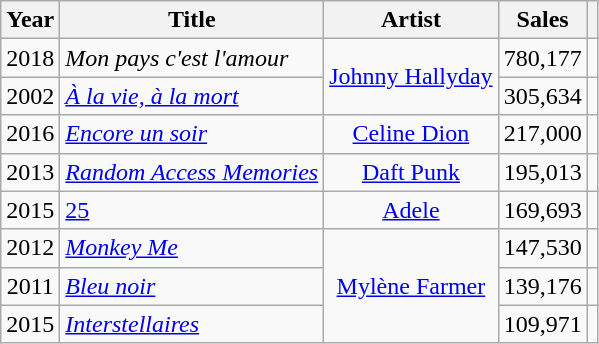<table class="wikitable sortable" style="text-align:center;">
<tr>
<th>Year</th>
<th>Title</th>
<th>Artist</th>
<th>Sales</th>
<th></th>
</tr>
<tr>
<td>2018</td>
<td style="text-align: left;"><em>Mon pays c'est l'amour</em></td>
<td style="text-align: left;" rowspan="2"><a href='#'>Johnny Hallyday</a></td>
<td>780,177</td>
<td></td>
</tr>
<tr>
<td>2002</td>
<td style="text-align: left;"><em><a href='#'>À la vie, à la mort</a></em></td>
<td>305,634</td>
<td></td>
</tr>
<tr>
<td>2016</td>
<td style="text-align: left;"><em><a href='#'>Encore un soir</a></em></td>
<td><a href='#'>Celine Dion</a></td>
<td>217,000</td>
<td></td>
</tr>
<tr>
<td>2013</td>
<td style="text-align: left;"><em><a href='#'>Random Access Memories</a></em></td>
<td><a href='#'>Daft Punk</a></td>
<td>195,013</td>
<td></td>
</tr>
<tr>
<td>2015</td>
<td style="text-align: left;"><a href='#'>25</a></td>
<td><a href='#'>Adele</a></td>
<td>169,693</td>
<td></td>
</tr>
<tr>
<td>2012</td>
<td style="text-align: left;"><em><a href='#'>Monkey Me</a></em></td>
<td rowspan="3"><a href='#'>Mylène Farmer</a></td>
<td>147,530</td>
<td></td>
</tr>
<tr>
<td>2011</td>
<td style="text-align: left;"><em><a href='#'>Bleu noir</a></em></td>
<td>139,176</td>
<td></td>
</tr>
<tr>
<td>2015</td>
<td style="text-align: left;"><em><a href='#'>Interstellaires</a></em></td>
<td>109,971</td>
<td></td>
</tr>
</table>
